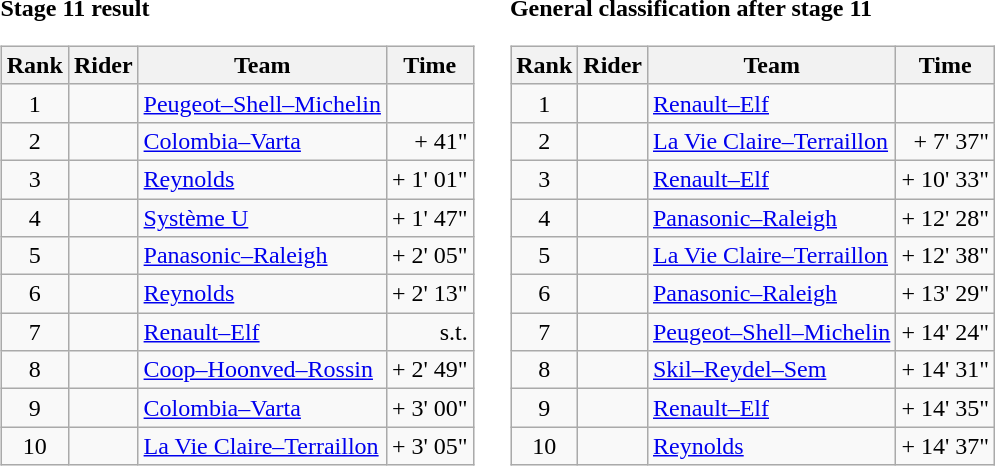<table>
<tr>
<td><strong>Stage 11 result</strong><br><table class="wikitable">
<tr>
<th scope="col">Rank</th>
<th scope="col">Rider</th>
<th scope="col">Team</th>
<th scope="col">Time</th>
</tr>
<tr>
<td style="text-align:center;">1</td>
<td></td>
<td><a href='#'>Peugeot–Shell–Michelin</a></td>
<td style="text-align:right;"></td>
</tr>
<tr>
<td style="text-align:center;">2</td>
<td></td>
<td><a href='#'>Colombia–Varta</a></td>
<td style="text-align:right;">+ 41"</td>
</tr>
<tr>
<td style="text-align:center;">3</td>
<td></td>
<td><a href='#'>Reynolds</a></td>
<td style="text-align:right;">+ 1' 01"</td>
</tr>
<tr>
<td style="text-align:center;">4</td>
<td></td>
<td><a href='#'>Système U</a></td>
<td style="text-align:right;">+ 1' 47"</td>
</tr>
<tr>
<td style="text-align:center;">5</td>
<td></td>
<td><a href='#'>Panasonic–Raleigh</a></td>
<td style="text-align:right;">+ 2' 05"</td>
</tr>
<tr>
<td style="text-align:center;">6</td>
<td></td>
<td><a href='#'>Reynolds</a></td>
<td style="text-align:right;">+ 2' 13"</td>
</tr>
<tr>
<td style="text-align:center;">7</td>
<td></td>
<td><a href='#'>Renault–Elf</a></td>
<td style="text-align:right;">s.t.</td>
</tr>
<tr>
<td style="text-align:center;">8</td>
<td></td>
<td><a href='#'>Coop–Hoonved–Rossin</a></td>
<td style="text-align:right;">+ 2' 49"</td>
</tr>
<tr>
<td style="text-align:center;">9</td>
<td></td>
<td><a href='#'>Colombia–Varta</a></td>
<td style="text-align:right;">+ 3' 00"</td>
</tr>
<tr>
<td style="text-align:center;">10</td>
<td></td>
<td><a href='#'>La Vie Claire–Terraillon</a></td>
<td style="text-align:right;">+ 3' 05"</td>
</tr>
</table>
</td>
<td></td>
<td><strong>General classification after stage 11</strong><br><table class="wikitable">
<tr>
<th scope="col">Rank</th>
<th scope="col">Rider</th>
<th scope="col">Team</th>
<th scope="col">Time</th>
</tr>
<tr>
<td style="text-align:center;">1</td>
<td> </td>
<td><a href='#'>Renault–Elf</a></td>
<td style="text-align:right;"></td>
</tr>
<tr>
<td style="text-align:center;">2</td>
<td></td>
<td><a href='#'>La Vie Claire–Terraillon</a></td>
<td style="text-align:right;">+ 7' 37"</td>
</tr>
<tr>
<td style="text-align:center;">3</td>
<td></td>
<td><a href='#'>Renault–Elf</a></td>
<td style="text-align:right;">+ 10' 33"</td>
</tr>
<tr>
<td style="text-align:center;">4</td>
<td></td>
<td><a href='#'>Panasonic–Raleigh</a></td>
<td style="text-align:right;">+ 12' 28"</td>
</tr>
<tr>
<td style="text-align:center;">5</td>
<td></td>
<td><a href='#'>La Vie Claire–Terraillon</a></td>
<td style="text-align:right;">+ 12' 38"</td>
</tr>
<tr>
<td style="text-align:center;">6</td>
<td></td>
<td><a href='#'>Panasonic–Raleigh</a></td>
<td style="text-align:right;">+ 13' 29"</td>
</tr>
<tr>
<td style="text-align:center;">7</td>
<td></td>
<td><a href='#'>Peugeot–Shell–Michelin</a></td>
<td style="text-align:right;">+ 14' 24"</td>
</tr>
<tr>
<td style="text-align:center;">8</td>
<td></td>
<td><a href='#'>Skil–Reydel–Sem</a></td>
<td style="text-align:right;">+ 14' 31"</td>
</tr>
<tr>
<td style="text-align:center;">9</td>
<td></td>
<td><a href='#'>Renault–Elf</a></td>
<td style="text-align:right;">+ 14' 35"</td>
</tr>
<tr>
<td style="text-align:center;">10</td>
<td></td>
<td><a href='#'>Reynolds</a></td>
<td style="text-align:right;">+ 14' 37"</td>
</tr>
</table>
</td>
</tr>
</table>
